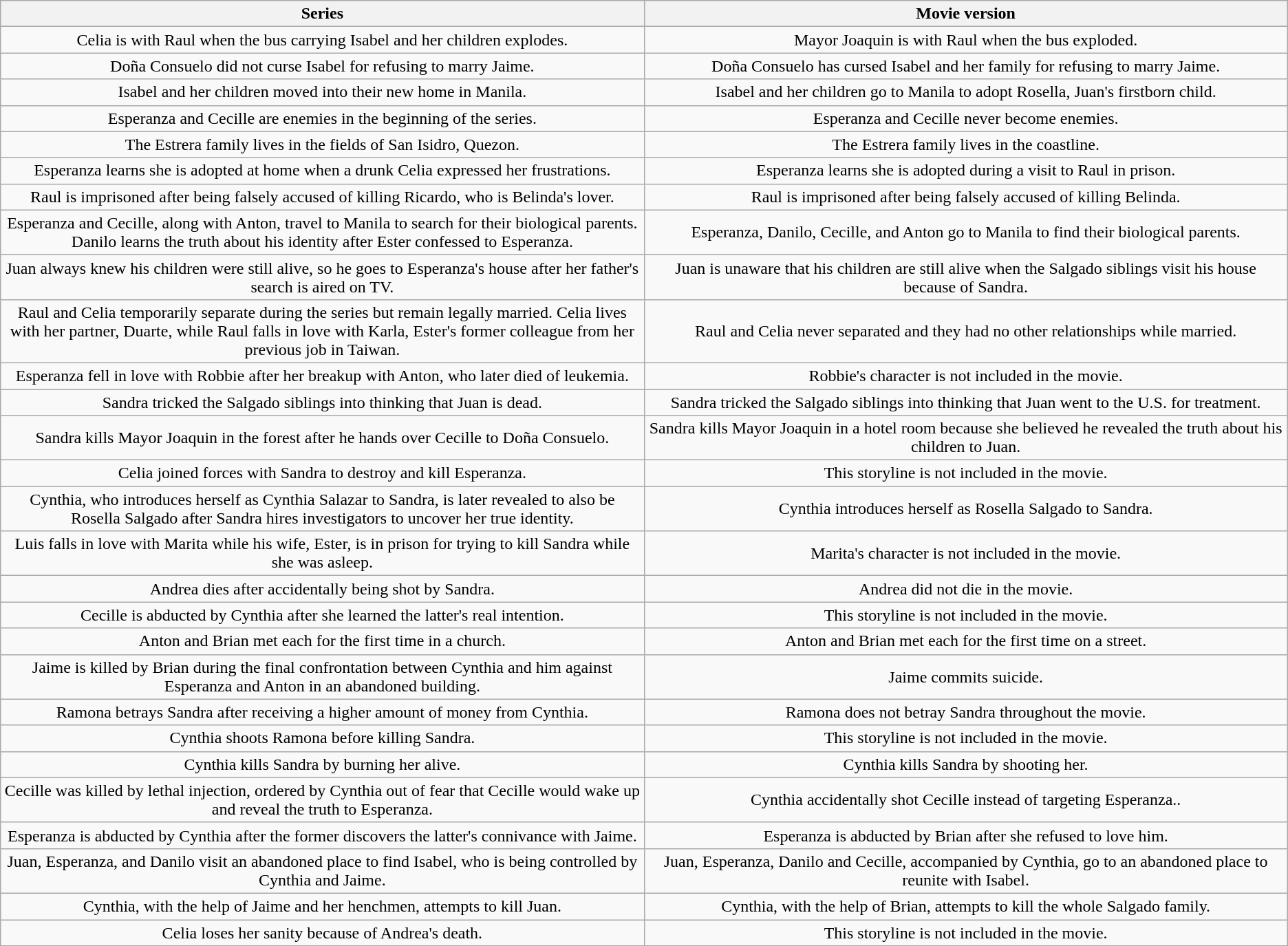<table class="wikitable" style="text-align:center;">
<tr>
<th scope="col" width="50%;">Series</th>
<th scope="col" width="50%;">Movie version</th>
</tr>
<tr>
<td>Celia is with Raul when the bus carrying Isabel and her children explodes.</td>
<td>Mayor Joaquin is with Raul when the bus exploded.</td>
</tr>
<tr>
<td>Doña Consuelo did not curse Isabel for refusing to marry Jaime.</td>
<td>Doña Consuelo has cursed Isabel and her family for refusing to marry Jaime.</td>
</tr>
<tr>
<td>Isabel and her children moved into their new home in Manila.</td>
<td>Isabel and her children go to Manila to adopt Rosella, Juan's firstborn child.</td>
</tr>
<tr>
<td>Esperanza and Cecille are enemies in the beginning of the series.</td>
<td>Esperanza and Cecille never become enemies.</td>
</tr>
<tr>
<td>The Estrera family lives in the fields of San Isidro, Quezon.</td>
<td>The Estrera family lives in the coastline.</td>
</tr>
<tr>
<td>Esperanza learns she is adopted at home when a drunk Celia expressed her frustrations.</td>
<td>Esperanza learns she is adopted during a visit to Raul in prison.</td>
</tr>
<tr>
<td>Raul is imprisoned after being falsely accused of killing Ricardo, who is Belinda's lover.</td>
<td>Raul is imprisoned after being falsely accused of killing Belinda.</td>
</tr>
<tr>
<td>Esperanza and Cecille, along with Anton, travel to Manila to search for their biological parents. Danilo learns the truth about his identity after Ester confessed to Esperanza.</td>
<td>Esperanza, Danilo, Cecille, and Anton go to Manila to find their biological parents.</td>
</tr>
<tr>
<td>Juan always knew his children were still alive, so he goes to Esperanza's house after her father's search is aired on TV.</td>
<td>Juan is unaware that his children are still alive when the Salgado siblings visit his house because of Sandra.</td>
</tr>
<tr>
<td>Raul and Celia temporarily separate during the series but remain legally married. Celia lives with her partner, Duarte, while Raul falls in love with Karla, Ester's former colleague from her previous job in Taiwan.</td>
<td>Raul and Celia never separated and they had no other relationships while married.</td>
</tr>
<tr>
<td>Esperanza fell in love with Robbie after her breakup with Anton, who later died of leukemia.</td>
<td>Robbie's character is not included in the movie.</td>
</tr>
<tr>
<td>Sandra tricked the Salgado siblings into thinking that Juan is dead.</td>
<td>Sandra tricked the Salgado siblings into thinking that Juan went to the U.S. for treatment.</td>
</tr>
<tr>
<td>Sandra kills Mayor Joaquin in the forest after he hands over Cecille to Doña Consuelo.</td>
<td>Sandra kills Mayor Joaquin in a hotel room because she believed he revealed the truth about his children to Juan.</td>
</tr>
<tr>
<td>Celia joined forces with Sandra to destroy and kill Esperanza.</td>
<td>This storyline is not included in the movie.</td>
</tr>
<tr>
<td>Cynthia, who introduces herself as Cynthia Salazar to Sandra, is later revealed to also be Rosella Salgado after Sandra hires investigators to uncover her true identity.</td>
<td>Cynthia introduces herself as Rosella Salgado to Sandra.</td>
</tr>
<tr>
<td>Luis falls in love with Marita while his wife, Ester, is in prison for trying to kill Sandra while she was asleep.</td>
<td>Marita's character is not included in the movie.</td>
</tr>
<tr>
<td>Andrea dies after accidentally being shot by Sandra.</td>
<td>Andrea did not die in the movie.</td>
</tr>
<tr>
<td>Cecille is abducted by Cynthia after she learned the latter's real intention.</td>
<td>This storyline is not included in the movie.</td>
</tr>
<tr>
<td>Anton and Brian met each for the first time in a church.</td>
<td>Anton and Brian met each for the first time on a street.</td>
</tr>
<tr>
<td>Jaime is killed by Brian during the final confrontation between Cynthia and him against Esperanza and Anton in an abandoned building.</td>
<td>Jaime commits suicide.</td>
</tr>
<tr>
<td>Ramona betrays Sandra after receiving a higher amount of money from Cynthia.</td>
<td>Ramona does not betray Sandra throughout the movie.</td>
</tr>
<tr>
<td>Cynthia shoots Ramona before killing Sandra.</td>
<td>This storyline is not included in the movie.</td>
</tr>
<tr>
<td>Cynthia kills Sandra by burning her alive.</td>
<td>Cynthia kills Sandra by shooting her.</td>
</tr>
<tr>
<td>Cecille was killed by lethal injection, ordered by Cynthia out of fear that Cecille would wake up and reveal the truth to Esperanza.</td>
<td>Cynthia accidentally shot Cecille instead of targeting Esperanza..</td>
</tr>
<tr>
<td>Esperanza is abducted by Cynthia after the former discovers the latter's connivance with Jaime.</td>
<td>Esperanza is abducted by Brian after she refused to love him.</td>
</tr>
<tr>
<td>Juan, Esperanza, and Danilo visit an abandoned place to find Isabel, who is being controlled by Cynthia and Jaime.</td>
<td>Juan, Esperanza, Danilo and Cecille, accompanied by Cynthia, go to an abandoned place to reunite with Isabel.</td>
</tr>
<tr>
<td>Cynthia, with the help of Jaime and her henchmen, attempts to kill Juan.</td>
<td>Cynthia, with the help of Brian, attempts to kill the whole Salgado family.</td>
</tr>
<tr>
<td>Celia loses her sanity because of Andrea's death.</td>
<td>This storyline is not included in the movie.</td>
</tr>
</table>
